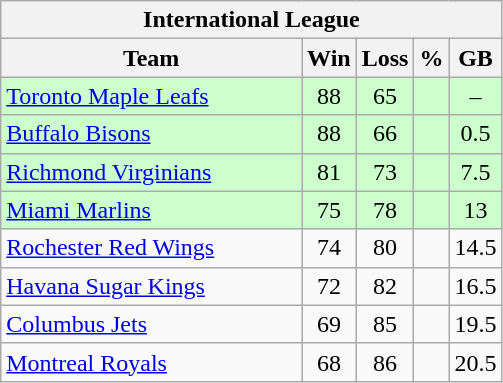<table class="wikitable">
<tr>
<th colspan="5">International League</th>
</tr>
<tr>
<th width="60%">Team</th>
<th>Win</th>
<th>Loss</th>
<th>%</th>
<th>GB</th>
</tr>
<tr align=center bgcolor=ccffcc>
<td align=left><a href='#'>Toronto Maple Leafs</a></td>
<td>88</td>
<td>65</td>
<td></td>
<td>–</td>
</tr>
<tr align=center bgcolor=ccffcc>
<td align=left><a href='#'>Buffalo Bisons</a></td>
<td>88</td>
<td>66</td>
<td></td>
<td>0.5</td>
</tr>
<tr align=center bgcolor=ccffcc>
<td align=left><a href='#'>Richmond Virginians</a></td>
<td>81</td>
<td>73</td>
<td></td>
<td>7.5</td>
</tr>
<tr align=center bgcolor=ccffcc>
<td align=left><a href='#'>Miami Marlins</a></td>
<td>75</td>
<td>78</td>
<td></td>
<td>13</td>
</tr>
<tr align=center>
<td align=left><a href='#'>Rochester Red Wings</a></td>
<td>74</td>
<td>80</td>
<td></td>
<td>14.5</td>
</tr>
<tr align=center>
<td align=left><a href='#'>Havana Sugar Kings</a></td>
<td>72</td>
<td>82</td>
<td></td>
<td>16.5</td>
</tr>
<tr align=center>
<td align=left><a href='#'>Columbus Jets</a></td>
<td>69</td>
<td>85</td>
<td></td>
<td>19.5</td>
</tr>
<tr align=center>
<td align=left><a href='#'>Montreal Royals</a></td>
<td>68</td>
<td>86</td>
<td></td>
<td>20.5</td>
</tr>
</table>
